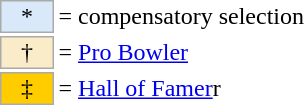<table border=0 cellspacing="0" cellpadding="8">
<tr>
<td><br><table style="margin: 0.75em 0 0 0.5em;">
<tr>
<td style="background:#d9e9f9; border:1px solid #aaa; width:2em; text-align:center;">*</td>
<td>= compensatory selection</td>
<td></td>
</tr>
<tr>
<td style="background:#faecc8; border:1px solid #aaa; width:2em; text-align:center;">†</td>
<td>= <a href='#'>Pro Bowler</a></td>
</tr>
<tr>
<td style="background-color:#FFCC00; border:1px solid #aaaaaa; width:2em; text-align:center;">‡</td>
<td>= <a href='#'>Hall of Famer</a>r</td>
</tr>
</table>
</td>
<td cellspacing="2"><br></td>
</tr>
</table>
